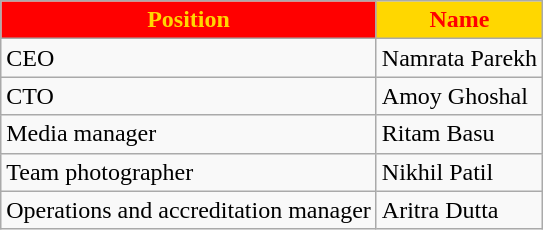<table class="wikitable">
<tr>
<th colspan="1" style="background:Red; color:Gold; text-align:center;">Position</th>
<th colspan="1" style="background:Gold; color:Red; text-align:center;">Name</th>
</tr>
<tr>
<td>CEO</td>
<td> Namrata Parekh</td>
</tr>
<tr>
<td>CTO</td>
<td> Amoy Ghoshal</td>
</tr>
<tr>
<td>Media manager</td>
<td> Ritam Basu</td>
</tr>
<tr>
<td>Team photographer</td>
<td> Nikhil Patil</td>
</tr>
<tr>
<td>Operations and accreditation manager</td>
<td> Aritra Dutta</td>
</tr>
</table>
